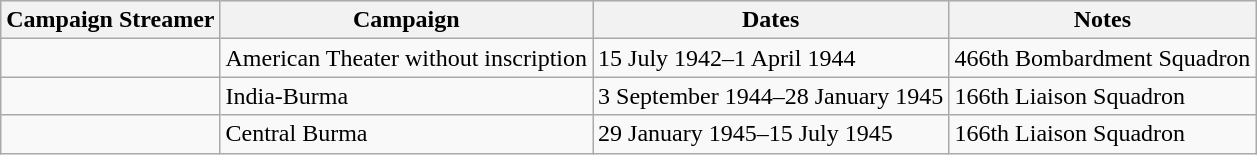<table class="wikitable">
<tr style="background:#efefef;">
<th>Campaign Streamer</th>
<th>Campaign</th>
<th>Dates</th>
<th>Notes</th>
</tr>
<tr>
<td></td>
<td>American Theater without inscription</td>
<td>15 July 1942–1 April 1944</td>
<td>466th Bombardment Squadron</td>
</tr>
<tr>
<td></td>
<td>India-Burma</td>
<td>3 September 1944–28 January 1945</td>
<td>166th Liaison Squadron</td>
</tr>
<tr>
<td></td>
<td>Central Burma</td>
<td>29 January 1945–15 July 1945</td>
<td>166th Liaison Squadron</td>
</tr>
</table>
